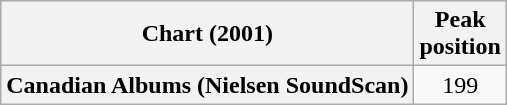<table class="wikitable plainrowheaders">
<tr>
<th>Chart (2001)</th>
<th>Peak<br>position</th>
</tr>
<tr>
<th scope="row">Canadian Albums (Nielsen SoundScan)</th>
<td align=center>199</td>
</tr>
</table>
